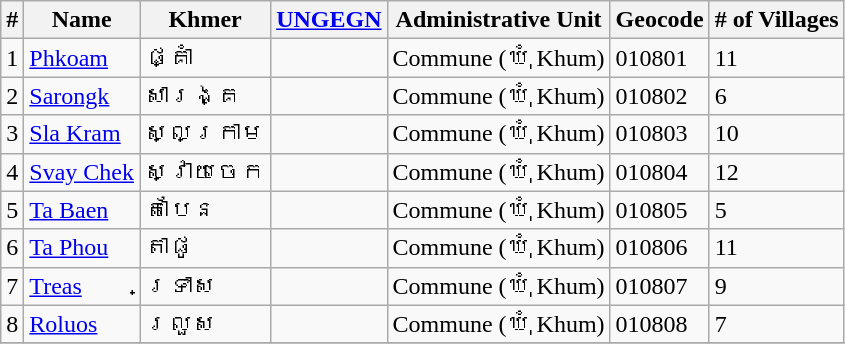<table class="wikitable sortable">
<tr>
<th>#</th>
<th>Name</th>
<th>Khmer</th>
<th><a href='#'>UNGEGN</a></th>
<th>Administrative Unit</th>
<th>Geocode</th>
<th># of Villages</th>
</tr>
<tr>
<td>1</td>
<td><a href='#'>Phkoam</a></td>
<td>ផ្គាំ</td>
<td></td>
<td>Commune (ឃុំ Khum)</td>
<td>010801</td>
<td>11</td>
</tr>
<tr>
<td>2</td>
<td><a href='#'>Sarongk</a></td>
<td>សារង្គ</td>
<td></td>
<td>Commune (ឃុំ Khum)</td>
<td>010802</td>
<td>6</td>
</tr>
<tr>
<td>3</td>
<td><a href='#'>Sla Kram</a></td>
<td>ស្លក្រាម</td>
<td></td>
<td>Commune (ឃុំ Khum)</td>
<td>010803</td>
<td>10</td>
</tr>
<tr>
<td>4</td>
<td><a href='#'>Svay Chek</a></td>
<td>ស្វាយចេក</td>
<td></td>
<td>Commune (ឃុំ Khum)</td>
<td>010804</td>
<td>12</td>
</tr>
<tr>
<td>5</td>
<td><a href='#'>Ta Baen</a></td>
<td>តាបែន</td>
<td></td>
<td>Commune (ឃុំ Khum)</td>
<td>010805</td>
<td>5</td>
</tr>
<tr>
<td>6</td>
<td><a href='#'>Ta Phou</a></td>
<td>តាផូ</td>
<td></td>
<td>Commune (ឃុំ Khum)</td>
<td>010806</td>
<td>11</td>
</tr>
<tr>
<td>7</td>
<td><a href='#'>Treas</a></td>
<td>ទ្រាស</td>
<td></td>
<td>Commune (ឃុំ Khum)</td>
<td>010807</td>
<td>9</td>
</tr>
<tr>
<td>8</td>
<td><a href='#'>Roluos</a></td>
<td>រលួស</td>
<td></td>
<td>Commune (ឃុំ Khum)</td>
<td>010808</td>
<td>7</td>
</tr>
<tr>
</tr>
</table>
